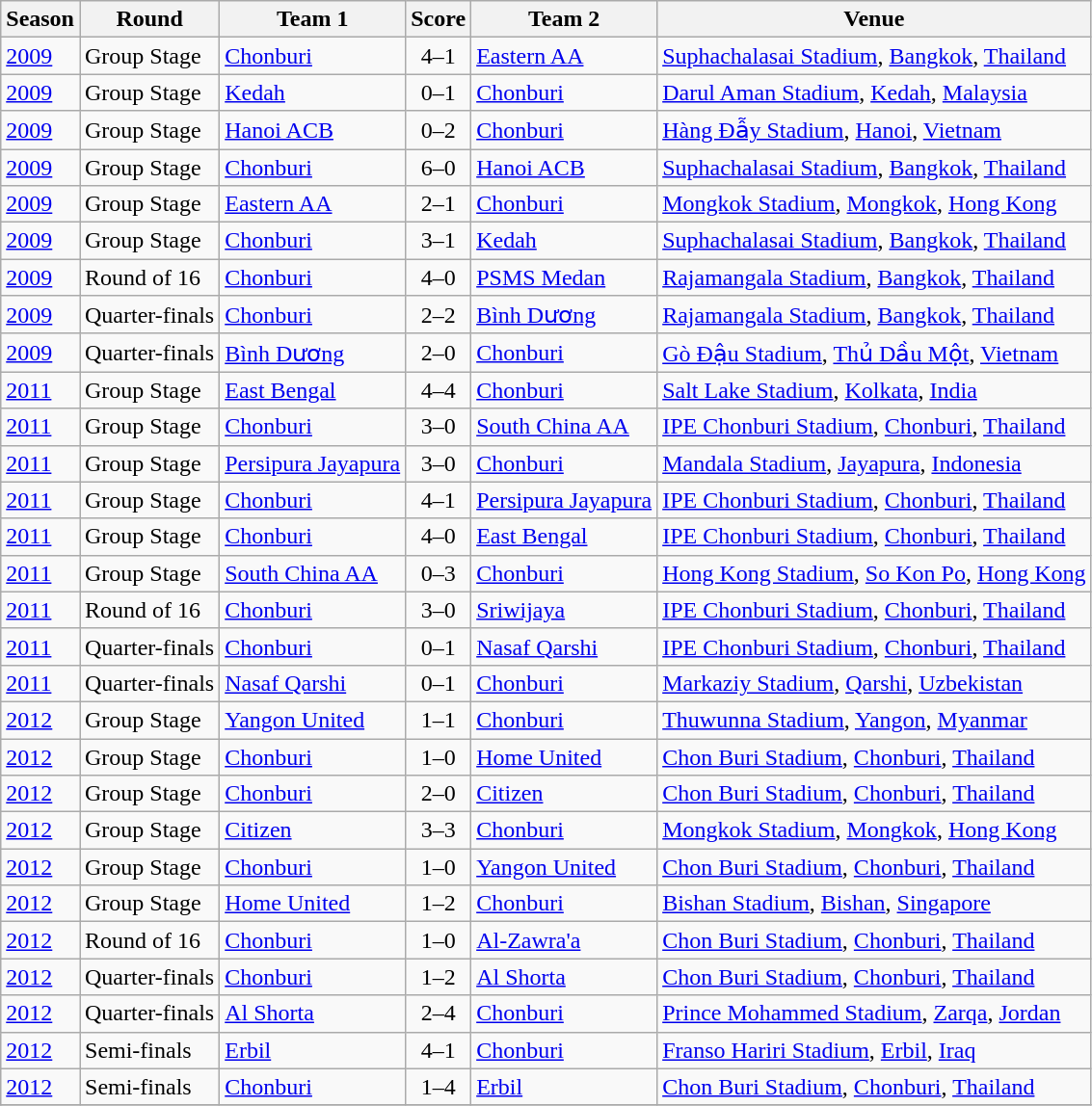<table class="wikitable">
<tr>
<th>Season</th>
<th>Round</th>
<th>Team 1</th>
<th>Score</th>
<th>Team 2</th>
<th>Venue</th>
</tr>
<tr>
<td><a href='#'>2009</a></td>
<td>Group Stage</td>
<td> <a href='#'>Chonburi</a></td>
<td style="text-align:center;">4–1</td>
<td> <a href='#'>Eastern AA</a></td>
<td><a href='#'>Suphachalasai Stadium</a>, <a href='#'>Bangkok</a>, <a href='#'>Thailand</a></td>
</tr>
<tr>
<td><a href='#'>2009</a></td>
<td>Group Stage</td>
<td> <a href='#'>Kedah</a></td>
<td style="text-align:center;">0–1</td>
<td> <a href='#'>Chonburi</a></td>
<td><a href='#'>Darul Aman Stadium</a>, <a href='#'>Kedah</a>, <a href='#'>Malaysia</a></td>
</tr>
<tr>
<td><a href='#'>2009</a></td>
<td>Group Stage</td>
<td> <a href='#'>Hanoi ACB</a></td>
<td style="text-align:center;">0–2</td>
<td> <a href='#'>Chonburi</a></td>
<td><a href='#'>Hàng Đẫy Stadium</a>, <a href='#'>Hanoi</a>, <a href='#'>Vietnam</a></td>
</tr>
<tr>
<td><a href='#'>2009</a></td>
<td>Group Stage</td>
<td> <a href='#'>Chonburi</a></td>
<td style="text-align:center;">6–0</td>
<td> <a href='#'>Hanoi ACB</a></td>
<td><a href='#'>Suphachalasai Stadium</a>, <a href='#'>Bangkok</a>, <a href='#'>Thailand</a></td>
</tr>
<tr>
<td><a href='#'>2009</a></td>
<td>Group Stage</td>
<td> <a href='#'>Eastern AA</a></td>
<td style="text-align:center;">2–1</td>
<td> <a href='#'>Chonburi</a></td>
<td><a href='#'>Mongkok Stadium</a>, <a href='#'>Mongkok</a>, <a href='#'>Hong Kong</a></td>
</tr>
<tr>
<td><a href='#'>2009</a></td>
<td>Group Stage</td>
<td> <a href='#'>Chonburi</a></td>
<td style="text-align:center;">3–1</td>
<td> <a href='#'>Kedah</a></td>
<td><a href='#'>Suphachalasai Stadium</a>, <a href='#'>Bangkok</a>, <a href='#'>Thailand</a></td>
</tr>
<tr>
<td><a href='#'>2009</a></td>
<td>Round of 16</td>
<td> <a href='#'>Chonburi</a></td>
<td style="text-align:center;">4–0</td>
<td> <a href='#'>PSMS Medan</a></td>
<td><a href='#'>Rajamangala Stadium</a>, <a href='#'>Bangkok</a>, <a href='#'>Thailand</a></td>
</tr>
<tr>
<td><a href='#'>2009</a></td>
<td>Quarter-finals</td>
<td> <a href='#'>Chonburi</a></td>
<td style="text-align:center;">2–2</td>
<td> <a href='#'>Bình Dương</a></td>
<td><a href='#'>Rajamangala Stadium</a>, <a href='#'>Bangkok</a>, <a href='#'>Thailand</a></td>
</tr>
<tr>
<td><a href='#'>2009</a></td>
<td>Quarter-finals</td>
<td> <a href='#'>Bình Dương</a></td>
<td style="text-align:center;">2–0</td>
<td> <a href='#'>Chonburi</a></td>
<td><a href='#'>Gò Đậu Stadium</a>, <a href='#'>Thủ Dầu Một</a>, <a href='#'>Vietnam</a></td>
</tr>
<tr>
<td><a href='#'>2011</a></td>
<td>Group Stage</td>
<td> <a href='#'>East Bengal</a></td>
<td style="text-align:center;">4–4</td>
<td> <a href='#'>Chonburi</a></td>
<td><a href='#'>Salt Lake Stadium</a>, <a href='#'>Kolkata</a>, <a href='#'>India</a></td>
</tr>
<tr>
<td><a href='#'>2011</a></td>
<td>Group Stage</td>
<td> <a href='#'>Chonburi</a></td>
<td style="text-align:center;">3–0</td>
<td> <a href='#'>South China AA</a></td>
<td><a href='#'>IPE Chonburi Stadium</a>, <a href='#'>Chonburi</a>, <a href='#'>Thailand</a></td>
</tr>
<tr>
<td><a href='#'>2011</a></td>
<td>Group Stage</td>
<td> <a href='#'>Persipura Jayapura</a></td>
<td style="text-align:center;">3–0</td>
<td> <a href='#'>Chonburi</a></td>
<td><a href='#'>Mandala Stadium</a>, <a href='#'>Jayapura</a>, <a href='#'>Indonesia</a></td>
</tr>
<tr>
<td><a href='#'>2011</a></td>
<td>Group Stage</td>
<td> <a href='#'>Chonburi</a></td>
<td style="text-align:center;">4–1</td>
<td> <a href='#'>Persipura Jayapura</a></td>
<td><a href='#'>IPE Chonburi Stadium</a>, <a href='#'>Chonburi</a>, <a href='#'>Thailand</a></td>
</tr>
<tr>
<td><a href='#'>2011</a></td>
<td>Group Stage</td>
<td> <a href='#'>Chonburi</a></td>
<td style="text-align:center;">4–0</td>
<td> <a href='#'>East Bengal</a></td>
<td><a href='#'>IPE Chonburi Stadium</a>, <a href='#'>Chonburi</a>, <a href='#'>Thailand</a></td>
</tr>
<tr>
<td><a href='#'>2011</a></td>
<td>Group Stage</td>
<td> <a href='#'>South China AA</a></td>
<td style="text-align:center;">0–3</td>
<td> <a href='#'>Chonburi</a></td>
<td><a href='#'>Hong Kong Stadium</a>, <a href='#'>So Kon Po</a>, <a href='#'>Hong Kong</a></td>
</tr>
<tr>
<td><a href='#'>2011</a></td>
<td>Round of 16</td>
<td> <a href='#'>Chonburi</a></td>
<td style="text-align:center;">3–0</td>
<td> <a href='#'>Sriwijaya</a></td>
<td><a href='#'>IPE Chonburi Stadium</a>, <a href='#'>Chonburi</a>, <a href='#'>Thailand</a></td>
</tr>
<tr>
<td><a href='#'>2011</a></td>
<td>Quarter-finals</td>
<td> <a href='#'>Chonburi</a></td>
<td style="text-align:center;">0–1</td>
<td> <a href='#'>Nasaf Qarshi</a></td>
<td><a href='#'>IPE Chonburi Stadium</a>, <a href='#'>Chonburi</a>, <a href='#'>Thailand</a></td>
</tr>
<tr>
<td><a href='#'>2011</a></td>
<td>Quarter-finals</td>
<td> <a href='#'>Nasaf Qarshi</a></td>
<td style="text-align:center;">0–1</td>
<td> <a href='#'>Chonburi</a></td>
<td><a href='#'>Markaziy Stadium</a>, <a href='#'>Qarshi</a>, <a href='#'>Uzbekistan</a></td>
</tr>
<tr>
<td><a href='#'>2012</a></td>
<td>Group Stage</td>
<td> <a href='#'>Yangon United</a></td>
<td style="text-align:center;">1–1</td>
<td> <a href='#'>Chonburi</a></td>
<td><a href='#'>Thuwunna Stadium</a>, <a href='#'>Yangon</a>, <a href='#'>Myanmar</a></td>
</tr>
<tr>
<td><a href='#'>2012</a></td>
<td>Group Stage</td>
<td> <a href='#'>Chonburi</a></td>
<td style="text-align:center;">1–0</td>
<td> <a href='#'>Home United</a></td>
<td><a href='#'>Chon Buri Stadium</a>, <a href='#'>Chonburi</a>, <a href='#'>Thailand</a></td>
</tr>
<tr>
<td><a href='#'>2012</a></td>
<td>Group Stage</td>
<td> <a href='#'>Chonburi</a></td>
<td style="text-align:center;">2–0</td>
<td> <a href='#'>Citizen</a></td>
<td><a href='#'>Chon Buri Stadium</a>, <a href='#'>Chonburi</a>, <a href='#'>Thailand</a></td>
</tr>
<tr>
<td><a href='#'>2012</a></td>
<td>Group Stage</td>
<td> <a href='#'>Citizen</a></td>
<td style="text-align:center;">3–3</td>
<td> <a href='#'>Chonburi</a></td>
<td><a href='#'>Mongkok Stadium</a>, <a href='#'>Mongkok</a>, <a href='#'>Hong Kong</a></td>
</tr>
<tr>
<td><a href='#'>2012</a></td>
<td>Group Stage</td>
<td> <a href='#'>Chonburi</a></td>
<td style="text-align:center;">1–0</td>
<td> <a href='#'>Yangon United</a></td>
<td><a href='#'>Chon Buri Stadium</a>, <a href='#'>Chonburi</a>, <a href='#'>Thailand</a></td>
</tr>
<tr>
<td><a href='#'>2012</a></td>
<td>Group Stage</td>
<td> <a href='#'>Home United</a></td>
<td style="text-align:center;">1–2</td>
<td> <a href='#'>Chonburi</a></td>
<td><a href='#'>Bishan Stadium</a>, <a href='#'>Bishan</a>, <a href='#'>Singapore</a></td>
</tr>
<tr>
<td><a href='#'>2012</a></td>
<td>Round of 16</td>
<td> <a href='#'>Chonburi</a></td>
<td style="text-align:center;">1–0</td>
<td> <a href='#'>Al-Zawra'a</a></td>
<td><a href='#'>Chon Buri Stadium</a>, <a href='#'>Chonburi</a>, <a href='#'>Thailand</a></td>
</tr>
<tr>
<td><a href='#'>2012</a></td>
<td>Quarter-finals</td>
<td> <a href='#'>Chonburi</a></td>
<td style="text-align:center;">1–2</td>
<td> <a href='#'>Al Shorta</a></td>
<td><a href='#'>Chon Buri Stadium</a>, <a href='#'>Chonburi</a>, <a href='#'>Thailand</a></td>
</tr>
<tr>
<td><a href='#'>2012</a></td>
<td>Quarter-finals</td>
<td> <a href='#'>Al Shorta</a></td>
<td style="text-align:center;">2–4 </td>
<td> <a href='#'>Chonburi</a></td>
<td><a href='#'>Prince Mohammed Stadium</a>, <a href='#'>Zarqa</a>, <a href='#'>Jordan</a></td>
</tr>
<tr>
<td><a href='#'>2012</a></td>
<td>Semi-finals</td>
<td> <a href='#'>Erbil</a></td>
<td style="text-align:center;">4–1</td>
<td> <a href='#'>Chonburi</a></td>
<td><a href='#'>Franso Hariri Stadium</a>, <a href='#'>Erbil</a>, <a href='#'>Iraq</a></td>
</tr>
<tr>
<td><a href='#'>2012</a></td>
<td>Semi-finals</td>
<td> <a href='#'>Chonburi</a></td>
<td style="text-align:center;">1–4</td>
<td> <a href='#'>Erbil</a></td>
<td><a href='#'>Chon Buri Stadium</a>, <a href='#'>Chonburi</a>, <a href='#'>Thailand</a></td>
</tr>
<tr>
</tr>
</table>
